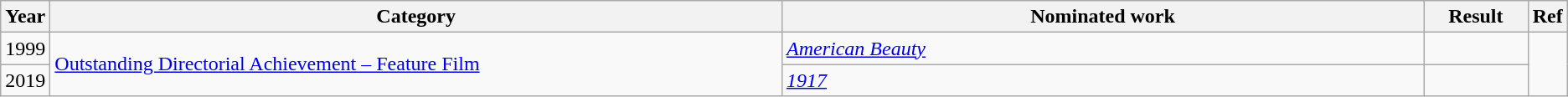<table class="wikitable sortable">
<tr>
<th scope="col" style="width:1em;">Year</th>
<th scope="col" style="width:40em;">Category</th>
<th scope="col" style="width:35em;">Nominated work</th>
<th scope="col" style="width:5em;">Result</th>
<th scope="col" style="width:1em;" class="unsortable">Ref</th>
</tr>
<tr>
<td>1999</td>
<td rowspan="2"><a href='#'>Outstanding Directorial Achievement – Feature Film</a></td>
<td><em><a href='#'>American Beauty</a></em></td>
<td></td>
<td rowspan="2"></td>
</tr>
<tr>
<td>2019</td>
<td><em><a href='#'>1917</a></em></td>
<td></td>
</tr>
</table>
